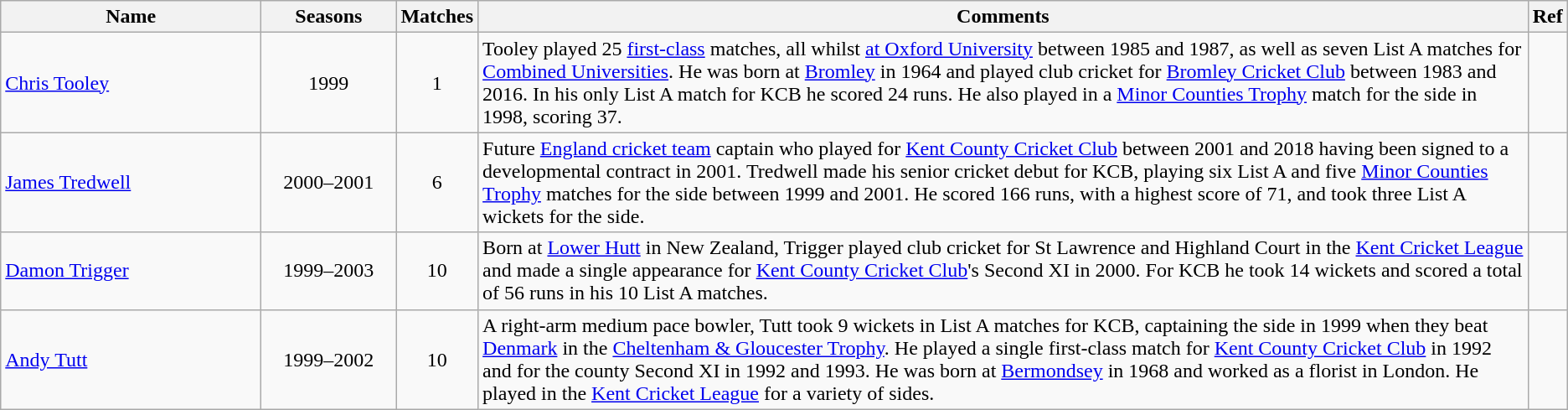<table class="wikitable">
<tr>
<th style="width:200px">Name</th>
<th style="width:100px">Seasons</th>
<th>Matches</th>
<th>Comments</th>
<th>Ref</th>
</tr>
<tr>
<td><a href='#'>Chris Tooley</a></td>
<td style="text-align: center;">1999</td>
<td style="text-align: center;">1</td>
<td>Tooley played 25 <a href='#'>first-class</a> matches, all whilst <a href='#'>at Oxford University</a> between 1985 and 1987, as well as seven List A matches for <a href='#'>Combined Universities</a>. He was born at <a href='#'>Bromley</a> in 1964 and played club cricket for <a href='#'>Bromley Cricket Club</a> between 1983 and 2016. In his only List A match for KCB he scored 24 runs. He also played in a <a href='#'>Minor Counties Trophy</a> match for the side in 1998, scoring 37.</td>
<td></td>
</tr>
<tr>
<td><a href='#'>James Tredwell</a></td>
<td style="text-align: center;">2000–2001</td>
<td style="text-align: center;">6</td>
<td>Future <a href='#'>England cricket team</a> captain who played for <a href='#'>Kent County Cricket Club</a> between 2001 and 2018 having been signed to a developmental contract in 2001. Tredwell made his senior cricket debut for KCB, playing six List A and five <a href='#'>Minor Counties Trophy</a> matches for the side between 1999 and 2001. He scored 166 runs, with a highest score of 71, and took three List A wickets for the side.</td>
<td></td>
</tr>
<tr>
<td><a href='#'>Damon Trigger</a></td>
<td style="text-align: center;">1999–2003</td>
<td style="text-align: center;">10</td>
<td>Born at <a href='#'>Lower Hutt</a> in New Zealand, Trigger played club cricket for St Lawrence and Highland Court in the <a href='#'>Kent Cricket League</a> and made a single appearance for <a href='#'>Kent County Cricket Club</a>'s Second XI in 2000. For KCB he took 14 wickets and scored a total of 56 runs in his 10 List A matches.</td>
<td></td>
</tr>
<tr>
<td><a href='#'>Andy Tutt</a></td>
<td style="text-align: center;">1999–2002</td>
<td style="text-align: center;">10</td>
<td>A right-arm medium pace bowler, Tutt took 9 wickets in List A matches for KCB, captaining the side in 1999 when they beat <a href='#'>Denmark</a> in the <a href='#'>Cheltenham & Gloucester Trophy</a>. He played a single first-class match for <a href='#'>Kent County Cricket Club</a> in 1992 and for the county Second XI in 1992 and 1993. He was born at <a href='#'>Bermondsey</a> in 1968 and worked as a florist in London. He played in the <a href='#'>Kent Cricket League</a> for a variety of sides.</td>
<td></td>
</tr>
</table>
